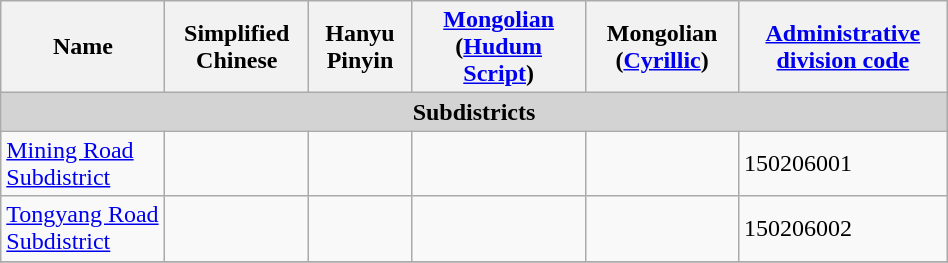<table class="wikitable" align="center" style="width:50%; border="1">
<tr>
<th>Name</th>
<th>Simplified Chinese</th>
<th>Hanyu Pinyin</th>
<th><a href='#'>Mongolian</a> (<a href='#'>Hudum Script</a>)</th>
<th>Mongolian (<a href='#'>Cyrillic</a>)</th>
<th><a href='#'>Administrative division code</a></th>
</tr>
<tr>
<td colspan="6"  style="text-align:center; background:#d3d3d3;"><strong>Subdistricts</strong></td>
</tr>
<tr --------->
<td><a href='#'>Mining Road Subdistrict</a></td>
<td></td>
<td></td>
<td></td>
<td></td>
<td>150206001</td>
</tr>
<tr>
<td><a href='#'>Tongyang Road Subdistrict</a></td>
<td></td>
<td></td>
<td></td>
<td></td>
<td>150206002</td>
</tr>
<tr>
</tr>
</table>
